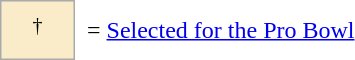<table border=0 cellspacing="0" cellpadding="8">
<tr>
<td style="background-color:#faecc8; border:1px solid #aaaaaa; width:2em;" align=center><sup>†</sup></td>
<td>= <a href='#'>Selected for the Pro Bowl</a></td>
</tr>
</table>
